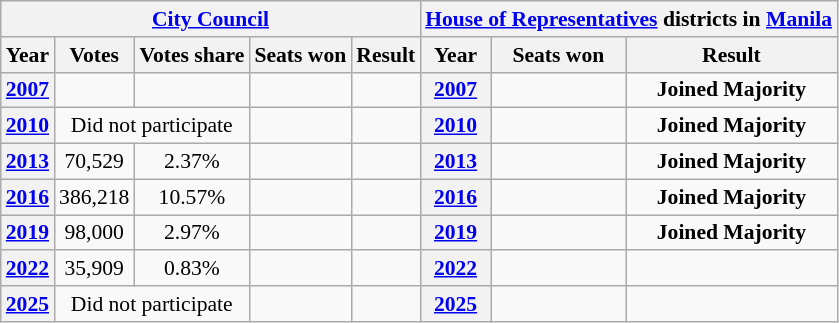<table class="wikitable" style="text-align:center; font-size:90%">
<tr>
<th colspan="5"><a href='#'>City Council</a></th>
<th colspan="3"><a href='#'>House of Representatives</a> districts in <a href='#'>Manila</a></th>
</tr>
<tr>
<th>Year</th>
<th>Votes</th>
<th>Votes share</th>
<th>Seats won</th>
<th>Result</th>
<th>Year</th>
<th>Seats won</th>
<th>Result</th>
</tr>
<tr>
<th><a href='#'>2007</a></th>
<td></td>
<td></td>
<td></td>
<td></td>
<th><a href='#'>2007</a></th>
<td></td>
<td><strong>Joined Majority</strong></td>
</tr>
<tr>
<th><a href='#'>2010</a></th>
<td colspan="2">Did not participate</td>
<td></td>
<td></td>
<th><a href='#'>2010</a></th>
<td></td>
<td><strong>Joined Majority</strong></td>
</tr>
<tr>
<th><a href='#'>2013</a></th>
<td>70,529</td>
<td>2.37%</td>
<td></td>
<td></td>
<th><a href='#'>2013</a></th>
<td></td>
<td><strong>Joined Majority</strong></td>
</tr>
<tr>
<th><a href='#'>2016</a></th>
<td>386,218</td>
<td>10.57%</td>
<td></td>
<td></td>
<th><a href='#'>2016</a></th>
<td></td>
<td><strong>Joined Majority</strong></td>
</tr>
<tr>
<th><a href='#'>2019</a></th>
<td>98,000</td>
<td>2.97%</td>
<td></td>
<td></td>
<th><a href='#'>2019</a></th>
<td></td>
<td><strong>Joined Majority</strong></td>
</tr>
<tr>
<th><a href='#'>2022</a></th>
<td>35,909</td>
<td>0.83%</td>
<td></td>
<td></td>
<th><a href='#'>2022</a></th>
<td></td>
<td></td>
</tr>
<tr>
<th><a href='#'>2025</a></th>
<td colspan="2">Did not participate</td>
<td></td>
<td></td>
<th><a href='#'>2025</a></th>
<td></td>
<td></td>
</tr>
</table>
